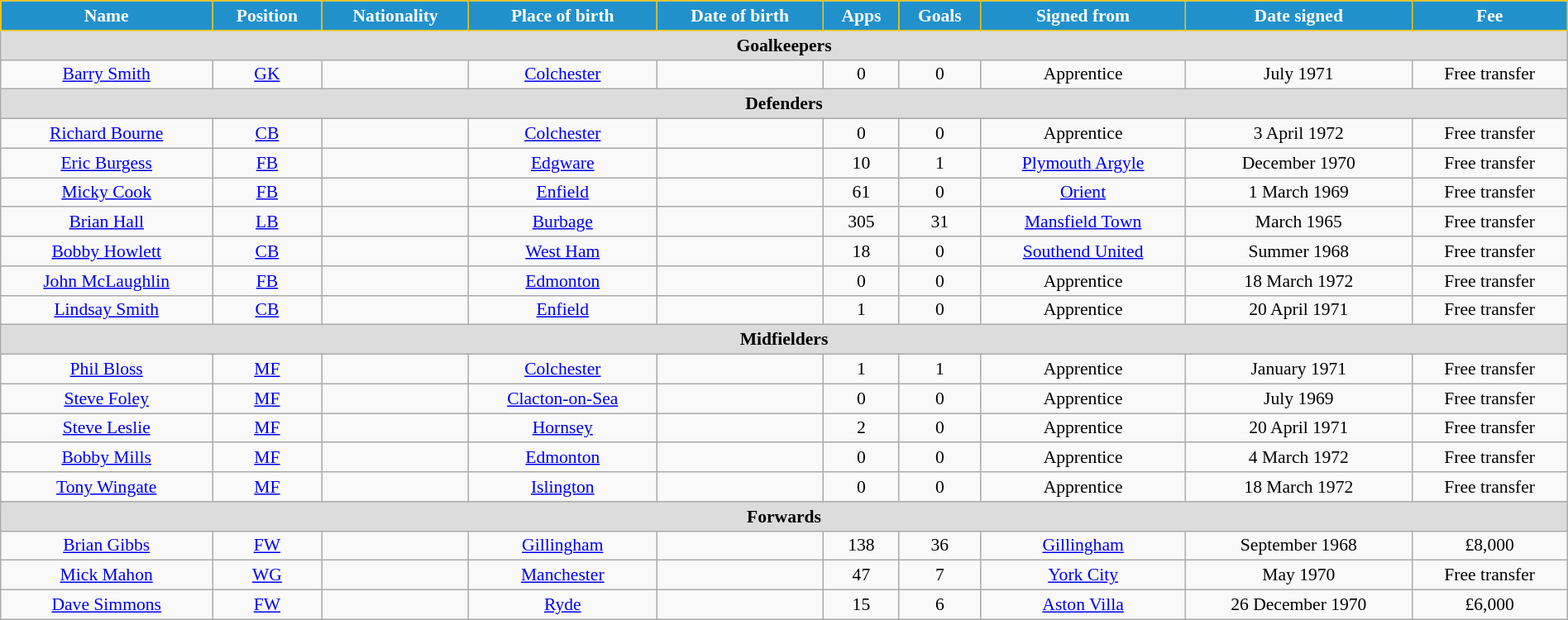<table class="wikitable" style="text-align:center; font-size:90%; width:100%;">
<tr>
<th style="background:#2191CC; color:white; border:1px solid #F7C408; text-align:center;">Name</th>
<th style="background:#2191CC; color:white; border:1px solid #F7C408; text-align:center;">Position</th>
<th style="background:#2191CC; color:white; border:1px solid #F7C408; text-align:center;">Nationality</th>
<th style="background:#2191CC; color:white; border:1px solid #F7C408; text-align:center;">Place of birth</th>
<th style="background:#2191CC; color:white; border:1px solid #F7C408; text-align:center;">Date of birth</th>
<th style="background:#2191CC; color:white; border:1px solid #F7C408; text-align:center;">Apps</th>
<th style="background:#2191CC; color:white; border:1px solid #F7C408; text-align:center;">Goals</th>
<th style="background:#2191CC; color:white; border:1px solid #F7C408; text-align:center;">Signed from</th>
<th style="background:#2191CC; color:white; border:1px solid #F7C408; text-align:center;">Date signed</th>
<th style="background:#2191CC; color:white; border:1px solid #F7C408; text-align:center;">Fee</th>
</tr>
<tr>
<th colspan="12" style="background:#dcdcdc; text-align:center;">Goalkeepers</th>
</tr>
<tr>
<td><a href='#'>Barry Smith</a></td>
<td><a href='#'>GK</a></td>
<td></td>
<td><a href='#'>Colchester</a></td>
<td></td>
<td>0</td>
<td>0</td>
<td>Apprentice</td>
<td>July 1971</td>
<td>Free transfer</td>
</tr>
<tr>
<th colspan="12" style="background:#dcdcdc; text-align:center;">Defenders</th>
</tr>
<tr>
<td><a href='#'>Richard Bourne</a></td>
<td><a href='#'>CB</a></td>
<td></td>
<td><a href='#'>Colchester</a></td>
<td></td>
<td>0</td>
<td>0</td>
<td>Apprentice</td>
<td>3 April 1972</td>
<td>Free transfer</td>
</tr>
<tr>
<td><a href='#'>Eric Burgess</a></td>
<td><a href='#'>FB</a></td>
<td></td>
<td><a href='#'>Edgware</a></td>
<td></td>
<td>10</td>
<td>1</td>
<td> <a href='#'>Plymouth Argyle</a></td>
<td>December 1970</td>
<td>Free transfer</td>
</tr>
<tr>
<td><a href='#'>Micky Cook</a></td>
<td><a href='#'>FB</a></td>
<td></td>
<td><a href='#'>Enfield</a></td>
<td></td>
<td>61</td>
<td>0</td>
<td> <a href='#'>Orient</a></td>
<td>1 March 1969</td>
<td>Free transfer</td>
</tr>
<tr>
<td><a href='#'>Brian Hall</a></td>
<td><a href='#'>LB</a></td>
<td></td>
<td><a href='#'>Burbage</a></td>
<td></td>
<td>305</td>
<td>31</td>
<td> <a href='#'>Mansfield Town</a></td>
<td>March 1965</td>
<td>Free transfer</td>
</tr>
<tr>
<td><a href='#'>Bobby Howlett</a></td>
<td><a href='#'>CB</a></td>
<td></td>
<td><a href='#'>West Ham</a></td>
<td></td>
<td>18</td>
<td>0</td>
<td> <a href='#'>Southend United</a></td>
<td>Summer 1968</td>
<td>Free transfer</td>
</tr>
<tr>
<td><a href='#'>John McLaughlin</a></td>
<td><a href='#'>FB</a></td>
<td></td>
<td><a href='#'>Edmonton</a></td>
<td></td>
<td>0</td>
<td>0</td>
<td>Apprentice</td>
<td>18 March 1972</td>
<td>Free transfer</td>
</tr>
<tr>
<td><a href='#'>Lindsay Smith</a></td>
<td><a href='#'>CB</a></td>
<td></td>
<td><a href='#'>Enfield</a></td>
<td></td>
<td>1</td>
<td>0</td>
<td>Apprentice</td>
<td>20 April 1971</td>
<td>Free transfer</td>
</tr>
<tr>
<th colspan="12" style="background:#dcdcdc; text-align:center;">Midfielders</th>
</tr>
<tr>
<td><a href='#'>Phil Bloss</a></td>
<td><a href='#'>MF</a></td>
<td></td>
<td><a href='#'>Colchester</a></td>
<td></td>
<td>1</td>
<td>1</td>
<td>Apprentice</td>
<td>January 1971</td>
<td>Free transfer</td>
</tr>
<tr>
<td><a href='#'>Steve Foley</a></td>
<td><a href='#'>MF</a></td>
<td></td>
<td><a href='#'>Clacton-on-Sea</a></td>
<td></td>
<td>0</td>
<td>0</td>
<td>Apprentice</td>
<td>July 1969</td>
<td>Free transfer</td>
</tr>
<tr>
<td><a href='#'>Steve Leslie</a></td>
<td><a href='#'>MF</a></td>
<td></td>
<td><a href='#'>Hornsey</a></td>
<td></td>
<td>2</td>
<td>0</td>
<td>Apprentice</td>
<td>20 April 1971</td>
<td>Free transfer</td>
</tr>
<tr>
<td><a href='#'>Bobby Mills</a></td>
<td><a href='#'>MF</a></td>
<td></td>
<td><a href='#'>Edmonton</a></td>
<td></td>
<td>0</td>
<td>0</td>
<td>Apprentice</td>
<td>4 March 1972</td>
<td>Free transfer</td>
</tr>
<tr>
<td><a href='#'>Tony Wingate</a></td>
<td><a href='#'>MF</a></td>
<td></td>
<td><a href='#'>Islington</a></td>
<td></td>
<td>0</td>
<td>0</td>
<td>Apprentice</td>
<td>18 March 1972</td>
<td>Free transfer</td>
</tr>
<tr>
<th colspan="12" style="background:#dcdcdc; text-align:center;">Forwards</th>
</tr>
<tr>
<td><a href='#'>Brian Gibbs</a></td>
<td><a href='#'>FW</a></td>
<td></td>
<td><a href='#'>Gillingham</a></td>
<td></td>
<td>138</td>
<td>36</td>
<td> <a href='#'>Gillingham</a></td>
<td>September 1968</td>
<td>£8,000</td>
</tr>
<tr>
<td><a href='#'>Mick Mahon</a></td>
<td><a href='#'>WG</a></td>
<td></td>
<td><a href='#'>Manchester</a></td>
<td></td>
<td>47</td>
<td>7</td>
<td> <a href='#'>York City</a></td>
<td>May 1970</td>
<td>Free transfer</td>
</tr>
<tr>
<td><a href='#'>Dave Simmons</a></td>
<td><a href='#'>FW</a></td>
<td></td>
<td><a href='#'>Ryde</a></td>
<td></td>
<td>15</td>
<td>6</td>
<td> <a href='#'>Aston Villa</a></td>
<td>26 December 1970</td>
<td>£6,000</td>
</tr>
</table>
